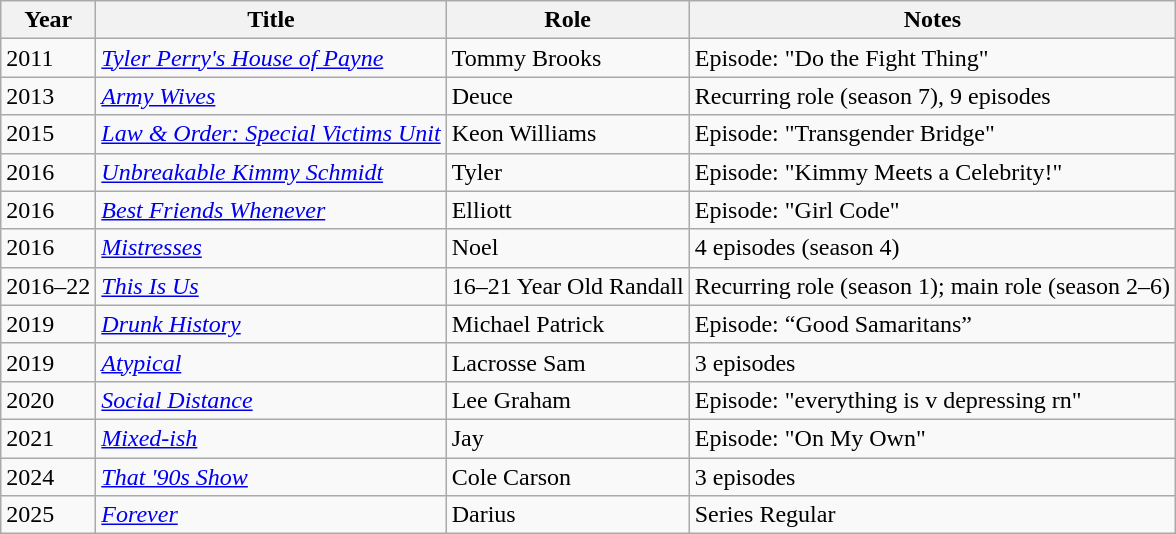<table class="wikitable sortable">
<tr>
<th>Year</th>
<th>Title</th>
<th>Role</th>
<th class="unsortable">Notes</th>
</tr>
<tr>
<td>2011</td>
<td><em><a href='#'>Tyler Perry's House of Payne</a></em></td>
<td>Tommy Brooks</td>
<td>Episode: "Do the Fight Thing"</td>
</tr>
<tr>
<td>2013</td>
<td><em><a href='#'>Army Wives</a></em></td>
<td>Deuce</td>
<td>Recurring role (season 7), 9 episodes</td>
</tr>
<tr>
<td>2015</td>
<td><em><a href='#'>Law & Order: Special Victims Unit</a></em></td>
<td>Keon Williams</td>
<td>Episode: "Transgender Bridge"</td>
</tr>
<tr>
<td>2016</td>
<td><em><a href='#'>Unbreakable Kimmy Schmidt</a></em></td>
<td>Tyler</td>
<td>Episode: "Kimmy Meets a Celebrity!"</td>
</tr>
<tr>
<td>2016</td>
<td><em><a href='#'>Best Friends Whenever</a></em></td>
<td>Elliott</td>
<td>Episode: "Girl Code"</td>
</tr>
<tr>
<td>2016</td>
<td><em><a href='#'>Mistresses</a></em></td>
<td>Noel</td>
<td>4 episodes (season 4)</td>
</tr>
<tr>
<td>2016–22</td>
<td><em><a href='#'>This Is Us</a></em></td>
<td>16–21 Year Old Randall</td>
<td>Recurring role (season 1); main role (season 2–6)</td>
</tr>
<tr>
<td>2019</td>
<td><em><a href='#'>Drunk History</a></em></td>
<td>Michael Patrick</td>
<td>Episode: “Good Samaritans”</td>
</tr>
<tr>
<td>2019</td>
<td><em><a href='#'>Atypical</a></em></td>
<td>Lacrosse Sam</td>
<td>3 episodes</td>
</tr>
<tr>
<td>2020</td>
<td><em><a href='#'>Social Distance</a></em></td>
<td>Lee Graham</td>
<td>Episode: "everything is v depressing rn"</td>
</tr>
<tr>
<td>2021</td>
<td><em><a href='#'>Mixed-ish</a></em></td>
<td>Jay</td>
<td>Episode: "On My Own"</td>
</tr>
<tr>
<td>2024</td>
<td><em><a href='#'>That '90s Show</a></em></td>
<td>Cole Carson</td>
<td>3 episodes</td>
</tr>
<tr>
<td>2025</td>
<td><em><a href='#'>Forever</a></em></td>
<td>Darius</td>
<td>Series Regular</td>
</tr>
</table>
